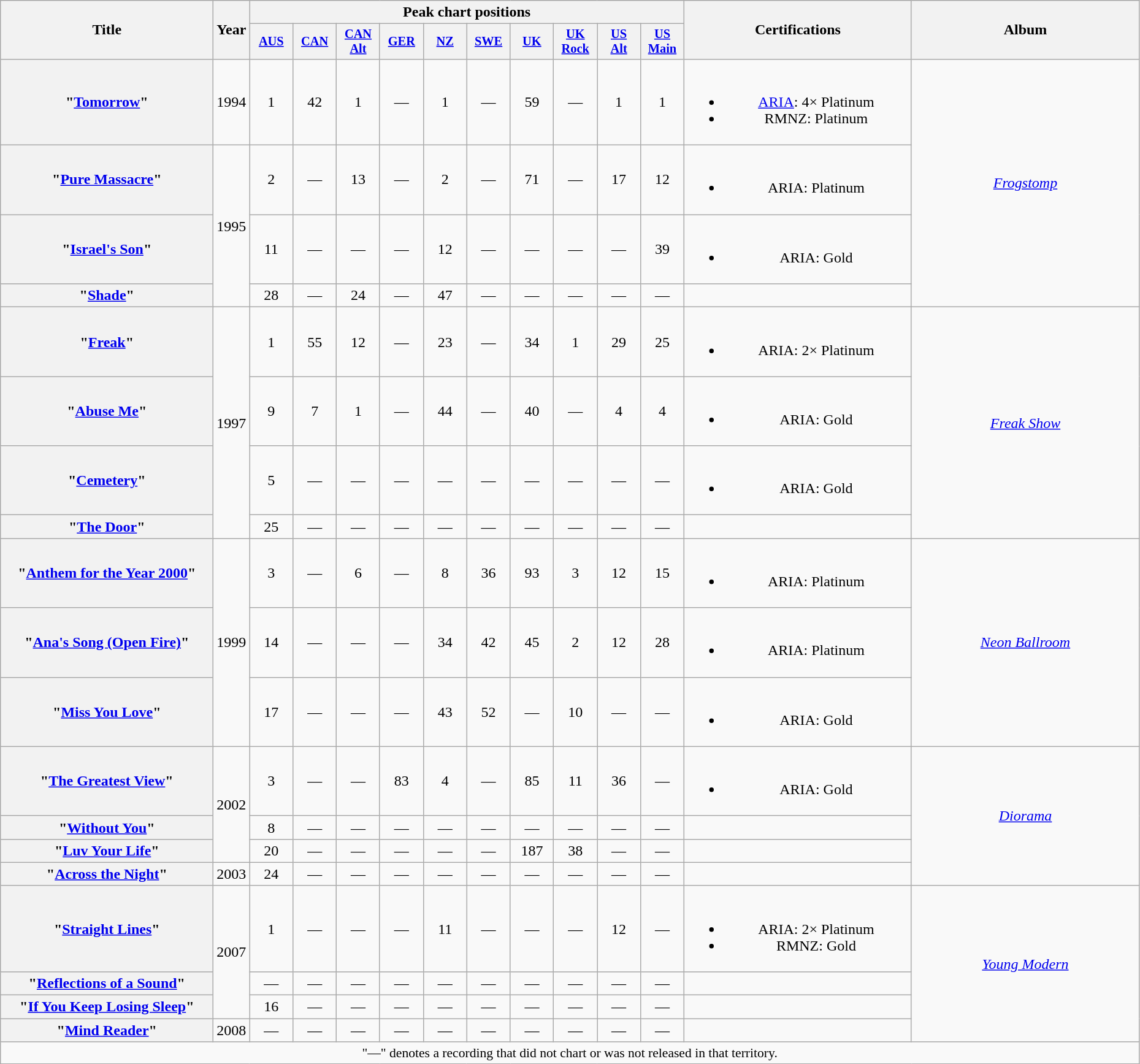<table class="wikitable plainrowheaders" style="text-align:center">
<tr>
<th scope="col" rowspan="2" style="width:14em;">Title</th>
<th scope="col" rowspan="2">Year</th>
<th scope="col" colspan="10">Peak chart positions</th>
<th scope="col" rowspan="2" style="width:15em;">Certifications</th>
<th scope="col" rowspan="2" style="width:15em;">Album</th>
</tr>
<tr>
<th scope="col" style="width:3em;font-size:85%;"><a href='#'>AUS</a><br></th>
<th scope="col" style="width:3em;font-size:85%;"><a href='#'>CAN</a><br></th>
<th scope="col" style="width:3em;font-size:85%;"><a href='#'>CAN<br>Alt</a><br></th>
<th scope="col" style="width:3em;font-size:85%;"><a href='#'>GER</a><br></th>
<th scope="col" style="width:3em;font-size:85%;"><a href='#'>NZ</a><br></th>
<th scope="col" style="width:3em;font-size:85%;"><a href='#'>SWE</a><br></th>
<th scope="col" style="width:3em;font-size:85%;"><a href='#'>UK</a><br></th>
<th scope="col" style="width:3em;font-size:85%;"><a href='#'>UK<br>Rock</a><br></th>
<th scope="col" style="width:3em;font-size:85%;"><a href='#'>US<br>Alt</a><br></th>
<th scope="col" style="width:3em;font-size:85%;"><a href='#'>US<br>Main</a><br></th>
</tr>
<tr>
<th scope="row">"<a href='#'>Tomorrow</a>"</th>
<td>1994</td>
<td>1</td>
<td>42</td>
<td>1</td>
<td>—</td>
<td>1</td>
<td>—</td>
<td>59</td>
<td>—</td>
<td>1</td>
<td>1</td>
<td><br><ul><li><a href='#'>ARIA</a>: 4× Platinum</li><li>RMNZ: Platinum</li></ul></td>
<td rowspan="4"><em><a href='#'>Frogstomp</a></em></td>
</tr>
<tr>
<th scope="row">"<a href='#'>Pure Massacre</a>"</th>
<td rowspan="3">1995</td>
<td>2</td>
<td>—</td>
<td>13</td>
<td>—</td>
<td>2</td>
<td>—</td>
<td>71</td>
<td>—</td>
<td>17</td>
<td>12</td>
<td><br><ul><li>ARIA: Platinum</li></ul></td>
</tr>
<tr>
<th scope="row">"<a href='#'>Israel's Son</a>"</th>
<td>11</td>
<td>—</td>
<td>—</td>
<td>—</td>
<td>12</td>
<td>—</td>
<td>—</td>
<td>—</td>
<td>—</td>
<td>39</td>
<td><br><ul><li>ARIA: Gold</li></ul></td>
</tr>
<tr>
<th scope="row">"<a href='#'>Shade</a>"</th>
<td>28</td>
<td>—</td>
<td>24</td>
<td>—</td>
<td>47</td>
<td>—</td>
<td>—</td>
<td>—</td>
<td>—</td>
<td>—</td>
<td></td>
</tr>
<tr>
<th scope="row">"<a href='#'>Freak</a>"</th>
<td rowspan="4">1997</td>
<td>1</td>
<td>55</td>
<td>12</td>
<td>—</td>
<td>23</td>
<td>—</td>
<td>34</td>
<td>1</td>
<td>29</td>
<td>25</td>
<td><br><ul><li>ARIA: 2× Platinum</li></ul></td>
<td rowspan="4"><em><a href='#'>Freak Show</a></em></td>
</tr>
<tr>
<th scope="row">"<a href='#'>Abuse Me</a>"</th>
<td>9</td>
<td>7</td>
<td>1</td>
<td>—</td>
<td>44</td>
<td>—</td>
<td>40</td>
<td>—</td>
<td>4</td>
<td>4</td>
<td><br><ul><li>ARIA: Gold</li></ul></td>
</tr>
<tr>
<th scope="row">"<a href='#'>Cemetery</a>"</th>
<td>5</td>
<td>—</td>
<td>—</td>
<td>—</td>
<td>—</td>
<td>—</td>
<td>—</td>
<td>—</td>
<td>—</td>
<td>—</td>
<td><br><ul><li>ARIA: Gold</li></ul></td>
</tr>
<tr>
<th scope="row">"<a href='#'>The Door</a>"</th>
<td>25</td>
<td>—</td>
<td>—</td>
<td>—</td>
<td>—</td>
<td>—</td>
<td>—</td>
<td>—</td>
<td>—</td>
<td>—</td>
<td></td>
</tr>
<tr>
<th scope="row">"<a href='#'>Anthem for the Year 2000</a>"</th>
<td rowspan="3">1999</td>
<td>3</td>
<td>—</td>
<td>6</td>
<td>—</td>
<td>8</td>
<td>36</td>
<td>93</td>
<td>3</td>
<td>12</td>
<td>15</td>
<td><br><ul><li>ARIA: Platinum</li></ul></td>
<td rowspan="3"><em><a href='#'>Neon Ballroom</a></em></td>
</tr>
<tr>
<th scope="row">"<a href='#'>Ana's Song (Open Fire)</a>"</th>
<td>14</td>
<td>—</td>
<td>—</td>
<td>—</td>
<td>34</td>
<td>42</td>
<td>45</td>
<td>2</td>
<td>12</td>
<td>28</td>
<td><br><ul><li>ARIA: Platinum</li></ul></td>
</tr>
<tr>
<th scope="row">"<a href='#'>Miss You Love</a>"</th>
<td>17</td>
<td>—</td>
<td>—</td>
<td>—</td>
<td>43</td>
<td>52</td>
<td>—</td>
<td>10</td>
<td>—</td>
<td>—</td>
<td><br><ul><li>ARIA: Gold</li></ul></td>
</tr>
<tr>
<th scope="row">"<a href='#'>The Greatest View</a>"</th>
<td rowspan="3">2002</td>
<td>3</td>
<td>—</td>
<td>—</td>
<td>83</td>
<td>4</td>
<td>—</td>
<td>85</td>
<td>11</td>
<td>36</td>
<td>—</td>
<td><br><ul><li>ARIA: Gold</li></ul></td>
<td rowspan="4"><em><a href='#'>Diorama</a></em></td>
</tr>
<tr>
<th scope="row">"<a href='#'>Without You</a>"</th>
<td>8</td>
<td>—</td>
<td>—</td>
<td>—</td>
<td>—</td>
<td>—</td>
<td>—</td>
<td>—</td>
<td>—</td>
<td>—</td>
<td></td>
</tr>
<tr>
<th scope="row">"<a href='#'>Luv Your Life</a>"</th>
<td>20</td>
<td>—</td>
<td>—</td>
<td>—</td>
<td>—</td>
<td>—</td>
<td>187</td>
<td>38</td>
<td>—</td>
<td>—</td>
<td></td>
</tr>
<tr>
<th scope="row">"<a href='#'>Across the Night</a>"</th>
<td>2003</td>
<td>24</td>
<td>—</td>
<td>—</td>
<td>—</td>
<td>—</td>
<td>—</td>
<td>—</td>
<td>—</td>
<td>—</td>
<td>—</td>
<td></td>
</tr>
<tr>
<th scope="row">"<a href='#'>Straight Lines</a>"</th>
<td rowspan="3">2007</td>
<td>1</td>
<td>—</td>
<td>—</td>
<td>—</td>
<td>11</td>
<td>—</td>
<td>—</td>
<td>—</td>
<td>12</td>
<td>—</td>
<td><br><ul><li>ARIA: 2× Platinum</li><li>RMNZ: Gold</li></ul></td>
<td rowspan="4"><em><a href='#'>Young Modern</a></em></td>
</tr>
<tr>
<th scope="row">"<a href='#'>Reflections of a Sound</a>"</th>
<td>—</td>
<td>—</td>
<td>—</td>
<td>—</td>
<td>—</td>
<td>—</td>
<td>—</td>
<td>—</td>
<td>—</td>
<td>—</td>
<td></td>
</tr>
<tr>
<th scope="row">"<a href='#'>If You Keep Losing Sleep</a>"</th>
<td>16</td>
<td>—</td>
<td>—</td>
<td>—</td>
<td>—</td>
<td>—</td>
<td>—</td>
<td>—</td>
<td>—</td>
<td>—</td>
<td></td>
</tr>
<tr>
<th scope="row">"<a href='#'>Mind Reader</a>"</th>
<td>2008</td>
<td>—</td>
<td>—</td>
<td>—</td>
<td>—</td>
<td>—</td>
<td>—</td>
<td>—</td>
<td>—</td>
<td>—</td>
<td>—</td>
<td></td>
</tr>
<tr>
<td colspan="15" style="font-size:90%">"—" denotes a recording that did not chart or was not released in that territory.</td>
</tr>
</table>
